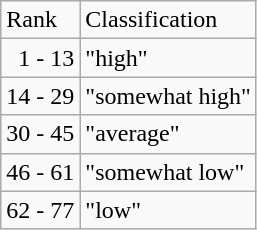<table class="wikitable" ---valign=top>
<tr>
<td>Rank</td>
<td>Classification</td>
</tr>
<tr>
<td>  1 - 13</td>
<td>"high"</td>
</tr>
<tr>
<td>14 - 29</td>
<td>"somewhat high"</td>
</tr>
<tr>
<td>30 - 45</td>
<td>"average"</td>
</tr>
<tr>
<td>46 - 61</td>
<td>"somewhat low"</td>
</tr>
<tr>
<td>62 - 77</td>
<td>"low"</td>
</tr>
</table>
